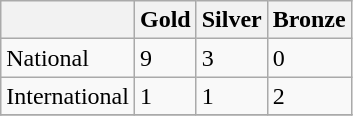<table class="wikitable">
<tr>
<th></th>
<th>Gold</th>
<th>Silver</th>
<th>Bronze</th>
</tr>
<tr>
<td>National</td>
<td>9</td>
<td>3</td>
<td>0</td>
</tr>
<tr>
<td>International</td>
<td>1</td>
<td>1</td>
<td>2</td>
</tr>
<tr>
</tr>
</table>
